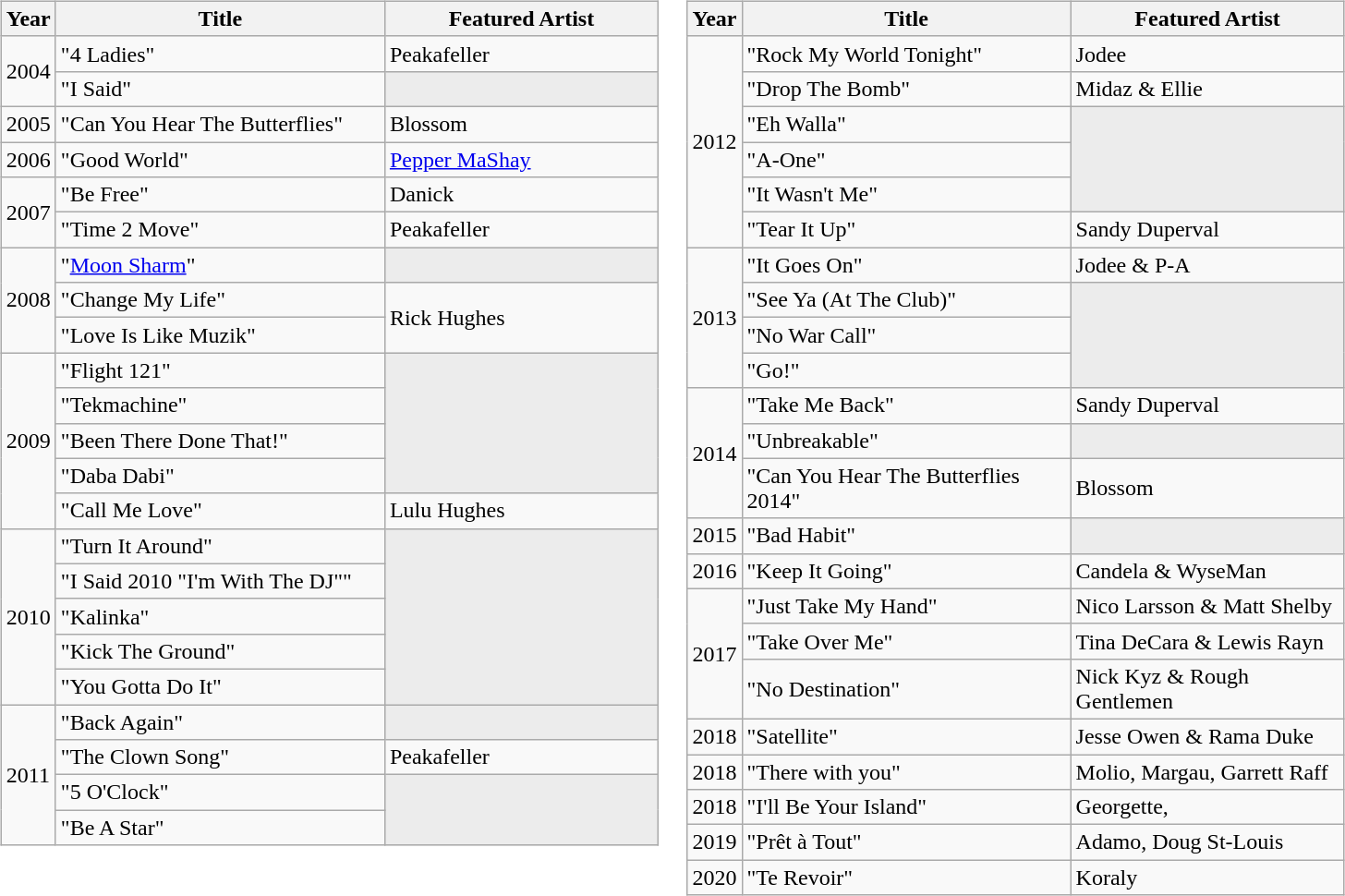<table>
<tr valign="top">
<td><br><table class="wikitable">
<tr>
<th style="width:10px;">Year</th>
<th style="width:230px;">Title</th>
<th style="width:190px;">Featured Artist</th>
</tr>
<tr>
<td rowspan=2>2004</td>
<td>"4 Ladies"</td>
<td>Peakafeller</td>
</tr>
<tr>
<td>"I Said"</td>
<td style="background:#ececec;"></td>
</tr>
<tr>
<td>2005</td>
<td>"Can You Hear The Butterflies"</td>
<td>Blossom</td>
</tr>
<tr>
<td>2006</td>
<td>"Good World"</td>
<td><a href='#'>Pepper MaShay</a></td>
</tr>
<tr>
<td rowspan=2>2007</td>
<td>"Be Free"</td>
<td>Danick</td>
</tr>
<tr>
<td>"Time 2 Move"</td>
<td>Peakafeller</td>
</tr>
<tr>
<td rowspan=3>2008</td>
<td>"<a href='#'>Moon Sharm</a>"</td>
<td style="background:#ececec;"></td>
</tr>
<tr>
<td>"Change My Life"</td>
<td rowspan=2>Rick Hughes</td>
</tr>
<tr>
<td>"Love Is Like Muzik"</td>
</tr>
<tr>
<td rowspan=5>2009</td>
<td>"Flight 121"</td>
<td rowspan=4 style="background:#ececec;"></td>
</tr>
<tr>
<td>"Tekmachine"</td>
</tr>
<tr>
<td>"Been There Done That!"</td>
</tr>
<tr>
<td>"Daba Dabi"</td>
</tr>
<tr>
<td>"Call Me Love"</td>
<td>Lulu Hughes</td>
</tr>
<tr>
<td rowspan=5>2010</td>
<td>"Turn It Around"</td>
<td rowspan="5" style="background:#ececec;"></td>
</tr>
<tr>
<td>"I Said 2010 "I'm With The DJ""</td>
</tr>
<tr>
<td>"Kalinka"</td>
</tr>
<tr>
<td>"Kick The Ground"</td>
</tr>
<tr>
<td>"You Gotta Do It"</td>
</tr>
<tr>
<td rowspan=4>2011</td>
<td>"Back Again"</td>
<td style="background:#ececec;"></td>
</tr>
<tr>
<td>"The Clown Song"</td>
<td>Peakafeller</td>
</tr>
<tr>
<td>"5 O'Clock"</td>
<td rowspan=2 style="background:#ececec;"></td>
</tr>
<tr>
<td>"Be A Star"</td>
</tr>
</table>
</td>
<td><br><table class="wikitable">
<tr>
<th style="width:10px;">Year</th>
<th style="width:230px;">Title</th>
<th style="width:190px;">Featured Artist</th>
</tr>
<tr>
<td rowspan=6>2012</td>
<td>"Rock My World Tonight"</td>
<td>Jodee</td>
</tr>
<tr>
<td>"Drop The Bomb"</td>
<td>Midaz & Ellie</td>
</tr>
<tr>
<td>"Eh Walla"</td>
<td rowspan=3 style="background:#ececec;"></td>
</tr>
<tr>
<td>"A-One"</td>
</tr>
<tr>
<td>"It Wasn't Me"</td>
</tr>
<tr>
<td>"Tear It Up"</td>
<td>Sandy Duperval</td>
</tr>
<tr>
<td rowspan=4>2013</td>
<td>"It Goes On"</td>
<td>Jodee & P-A</td>
</tr>
<tr>
<td>"See Ya (At The Club)"</td>
<td rowspan=3 style="background:#ececec;"></td>
</tr>
<tr>
<td>"No War Call"</td>
</tr>
<tr>
<td>"Go!"</td>
</tr>
<tr>
<td rowspan=3>2014</td>
<td>"Take Me Back"</td>
<td>Sandy Duperval</td>
</tr>
<tr>
<td>"Unbreakable"</td>
<td style="background:#ececec;"></td>
</tr>
<tr>
<td>"Can You Hear The Butterflies 2014"</td>
<td>Blossom</td>
</tr>
<tr>
<td>2015</td>
<td>"Bad Habit"</td>
<td style="background:#ececec;"></td>
</tr>
<tr>
<td>2016</td>
<td>"Keep It Going"</td>
<td>Candela & WyseMan</td>
</tr>
<tr>
<td rowspan=3>2017</td>
<td>"Just Take My Hand"</td>
<td>Nico Larsson & Matt Shelby</td>
</tr>
<tr>
<td>"Take Over Me"</td>
<td>Tina DeCara & Lewis Rayn</td>
</tr>
<tr>
<td>"No Destination"</td>
<td>Nick Kyz & Rough Gentlemen</td>
</tr>
<tr>
<td>2018</td>
<td>"Satellite"</td>
<td>Jesse Owen & Rama Duke</td>
</tr>
<tr>
<td>2018</td>
<td>"There with you"</td>
<td>Molio, Margau, Garrett Raff</td>
</tr>
<tr>
<td>2018</td>
<td>"I'll Be Your Island"</td>
<td>Georgette,</td>
</tr>
<tr>
<td>2019</td>
<td>"Prêt à Tout"</td>
<td>Adamo, Doug St-Louis</td>
</tr>
<tr>
<td>2020</td>
<td>"Te Revoir"</td>
<td>Koraly</td>
</tr>
</table>
</td>
</tr>
</table>
